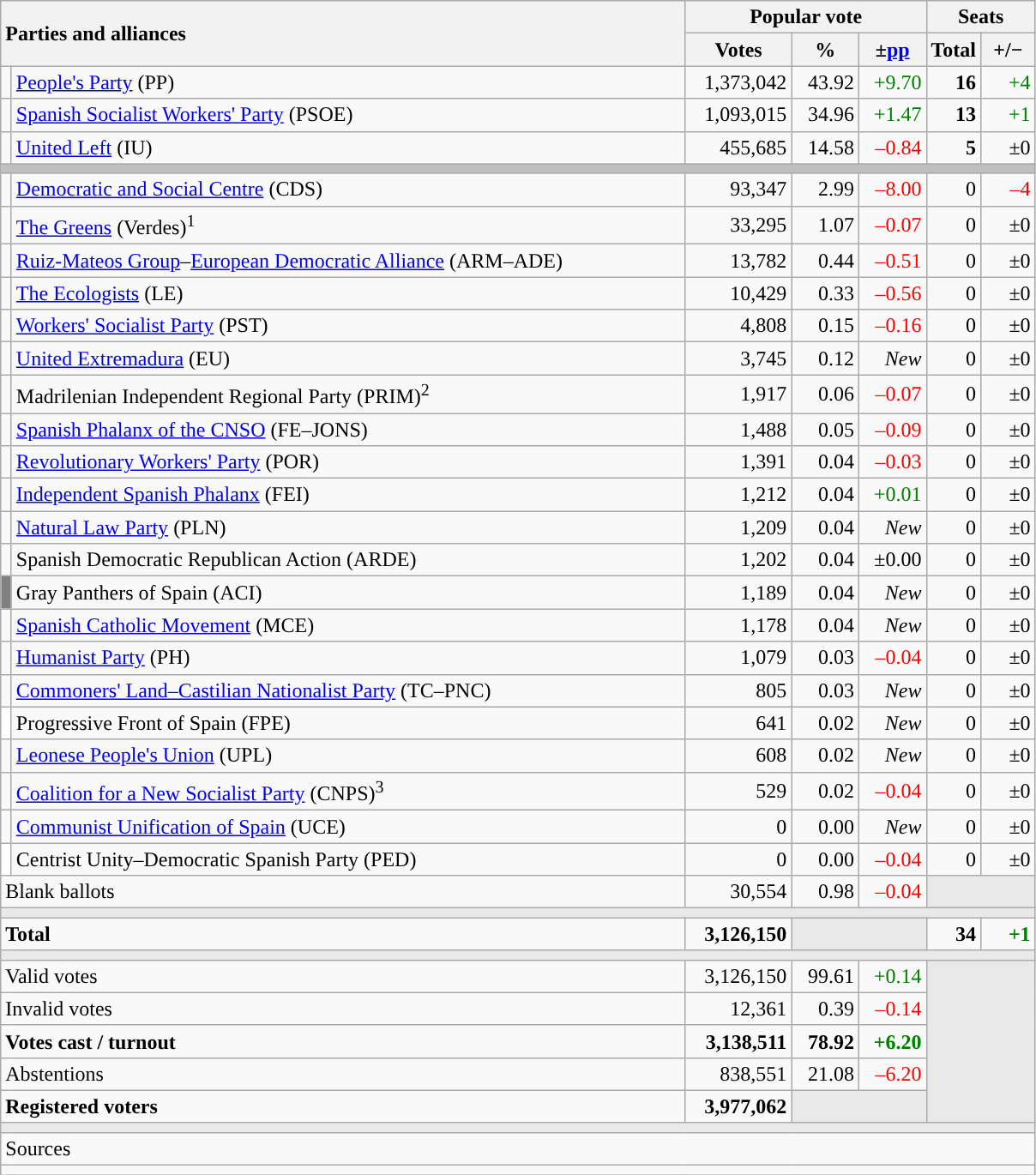<table class="wikitable" style="text-align:right;">
<tr>
<th style="text-align:left;" rowspan="2" colspan="2" width="525">Parties and alliances</th>
<th colspan="3">Popular vote</th>
<th colspan="2">Seats</th>
</tr>
<tr>
<th width="75">Votes</th>
<th width="45">%</th>
<th width="45">±<a href='#'>pp</a></th>
<th width="35">Total</th>
<th width="35">+/−</th>
</tr>
<tr>
<td width="1" style="color:inherit;background:"></td>
<td align="left"><a href='#'>People's Party</a> (PP)</td>
<td>1,373,042</td>
<td>43.92</td>
<td style="color:green;">+9.70</td>
<td><strong>16</strong></td>
<td style="color:green;">+4</td>
</tr>
<tr>
<td style="color:inherit;background:"></td>
<td align="left"><a href='#'>Spanish Socialist Workers' Party</a> (PSOE)</td>
<td>1,093,015</td>
<td>34.96</td>
<td style="color:green;">+1.47</td>
<td><strong>13</strong></td>
<td style="color:green;">+1</td>
</tr>
<tr>
<td style="color:inherit;background:"></td>
<td align="left"><a href='#'>United Left</a> (IU)</td>
<td>455,685</td>
<td>14.58</td>
<td style="color:red;">–0.84</td>
<td><strong>5</strong></td>
<td>±0</td>
</tr>
<tr>
<td colspan="7" bgcolor="#C0C0C0"></td>
</tr>
<tr>
<td style="color:inherit;background:"></td>
<td align="left"><a href='#'>Democratic and Social Centre</a> (CDS)</td>
<td>93,347</td>
<td>2.99</td>
<td style="color:red;">–8.00</td>
<td>0</td>
<td style="color:red;">–4</td>
</tr>
<tr>
<td style="color:inherit;background:"></td>
<td align="left"><a href='#'>The Greens</a> (Verdes)<sup>1</sup></td>
<td>33,295</td>
<td>1.07</td>
<td style="color:red;">–0.07</td>
<td>0</td>
<td>±0</td>
</tr>
<tr>
<td style="color:inherit;background:"></td>
<td align="left"><a href='#'>Ruiz-Mateos Group</a>–<a href='#'>European Democratic Alliance</a> (ARM–ADE)</td>
<td>13,782</td>
<td>0.44</td>
<td style="color:red;">–0.51</td>
<td>0</td>
<td>±0</td>
</tr>
<tr>
<td style="color:inherit;background:"></td>
<td align="left"><a href='#'>The Ecologists</a> (LE)</td>
<td>10,429</td>
<td>0.33</td>
<td style="color:red;">–0.56</td>
<td>0</td>
<td>±0</td>
</tr>
<tr>
<td style="color:inherit;background:"></td>
<td align="left"><a href='#'>Workers' Socialist Party</a> (PST)</td>
<td>4,808</td>
<td>0.15</td>
<td style="color:red;">–0.16</td>
<td>0</td>
<td>±0</td>
</tr>
<tr>
<td style="color:inherit;background:"></td>
<td align="left"><a href='#'>United Extremadura</a> (EU)</td>
<td>3,745</td>
<td>0.12</td>
<td><em>New</em></td>
<td>0</td>
<td>±0</td>
</tr>
<tr>
<td style="color:inherit;background:"></td>
<td align="left">Madrilenian Independent Regional Party (PRIM)<sup>2</sup></td>
<td>1,917</td>
<td>0.06</td>
<td style="color:red;">–0.07</td>
<td>0</td>
<td>±0</td>
</tr>
<tr>
<td style="color:inherit;background:"></td>
<td align="left"><a href='#'>Spanish Phalanx of the CNSO</a> (FE–JONS)</td>
<td>1,488</td>
<td>0.05</td>
<td style="color:red;">–0.09</td>
<td>0</td>
<td>±0</td>
</tr>
<tr>
<td style="color:inherit;background:"></td>
<td align="left"><a href='#'>Revolutionary Workers' Party</a> (POR)</td>
<td>1,391</td>
<td>0.04</td>
<td style="color:red;">–0.03</td>
<td>0</td>
<td>±0</td>
</tr>
<tr>
<td style="color:inherit;background:"></td>
<td align="left"><a href='#'>Independent Spanish Phalanx</a> (FEI)</td>
<td>1,212</td>
<td>0.04</td>
<td style="color:green;">+0.01</td>
<td>0</td>
<td>±0</td>
</tr>
<tr>
<td style="color:inherit;background:"></td>
<td align="left"><a href='#'>Natural Law Party</a> (PLN)</td>
<td>1,209</td>
<td>0.04</td>
<td><em>New</em></td>
<td>0</td>
<td>±0</td>
</tr>
<tr>
<td style="color:inherit;background:"></td>
<td align="left">Spanish Democratic Republican Action (ARDE)</td>
<td>1,202</td>
<td>0.04</td>
<td>±0.00</td>
<td>0</td>
<td>±0</td>
</tr>
<tr>
<td bgcolor="gray"></td>
<td align="left">Gray Panthers of Spain (ACI)</td>
<td>1,189</td>
<td>0.04</td>
<td><em>New</em></td>
<td>0</td>
<td>±0</td>
</tr>
<tr>
<td style="color:inherit;background:"></td>
<td align="left"><a href='#'>Spanish Catholic Movement</a> (MCE)</td>
<td>1,178</td>
<td>0.04</td>
<td><em>New</em></td>
<td>0</td>
<td>±0</td>
</tr>
<tr>
<td style="color:inherit;background:"></td>
<td align="left"><a href='#'>Humanist Party</a> (PH)</td>
<td>1,079</td>
<td>0.03</td>
<td style="color:red;">–0.04</td>
<td>0</td>
<td>±0</td>
</tr>
<tr>
<td style="color:inherit;background:"></td>
<td align="left"><a href='#'>Commoners' Land–Castilian Nationalist Party</a> (TC–PNC)</td>
<td>805</td>
<td>0.03</td>
<td><em>New</em></td>
<td>0</td>
<td>±0</td>
</tr>
<tr>
<td bgcolor="white"></td>
<td align="left">Progressive Front of Spain (FPE)</td>
<td>641</td>
<td>0.02</td>
<td><em>New</em></td>
<td>0</td>
<td>±0</td>
</tr>
<tr>
<td style="color:inherit;background:"></td>
<td align="left"><a href='#'>Leonese People's Union</a> (UPL)</td>
<td>608</td>
<td>0.02</td>
<td><em>New</em></td>
<td>0</td>
<td>±0</td>
</tr>
<tr>
<td style="color:inherit;background:"></td>
<td align="left"><a href='#'>Coalition for a New Socialist Party</a> (CNPS)<sup>3</sup></td>
<td>529</td>
<td>0.02</td>
<td style="color:red;">–0.04</td>
<td>0</td>
<td>±0</td>
</tr>
<tr>
<td style="color:inherit;background:"></td>
<td align="left"><a href='#'>Communist Unification of Spain</a> (UCE)</td>
<td>0</td>
<td>0.00</td>
<td><em>New</em></td>
<td>0</td>
<td>±0</td>
</tr>
<tr>
<td bgcolor="white"></td>
<td align="left">Centrist Unity–Democratic Spanish Party (PED)</td>
<td>0</td>
<td>0.00</td>
<td style="color:red;">–0.04</td>
<td>0</td>
<td>±0</td>
</tr>
<tr>
<td align="left" colspan="2">Blank ballots</td>
<td>30,554</td>
<td>0.98</td>
<td style="color:red;">–0.04</td>
<td bgcolor="#E9E9E9" colspan="2"></td>
</tr>
<tr>
<td colspan="7" bgcolor="#E9E9E9"></td>
</tr>
<tr style="font-weight:bold;">
<td align="left" colspan="2">Total</td>
<td>3,126,150</td>
<td bgcolor="#E9E9E9" colspan="2"></td>
<td>34</td>
<td style="color:green;">+1</td>
</tr>
<tr>
<td colspan="7" bgcolor="#E9E9E9"></td>
</tr>
<tr>
<td align="left" colspan="2">Valid votes</td>
<td>3,126,150</td>
<td>99.61</td>
<td style="color:green;">+0.14</td>
<td bgcolor="#E9E9E9" colspan="2" rowspan="5"></td>
</tr>
<tr>
<td align="left" colspan="2">Invalid votes</td>
<td>12,361</td>
<td>0.39</td>
<td style="color:red;">–0.14</td>
</tr>
<tr style="font-weight:bold;">
<td align="left" colspan="2">Votes cast / turnout</td>
<td>3,138,511</td>
<td>78.92</td>
<td style="color:green;">+6.20</td>
</tr>
<tr>
<td align="left" colspan="2">Abstentions</td>
<td>838,551</td>
<td>21.08</td>
<td style="color:red;">–6.20</td>
</tr>
<tr style="font-weight:bold;">
<td align="left" colspan="2">Registered voters</td>
<td>3,977,062</td>
<td bgcolor="#E9E9E9" colspan="2"></td>
</tr>
<tr>
<td colspan="7" bgcolor="#E9E9E9"></td>
</tr>
<tr>
<td align="left" colspan="7">Sources</td>
</tr>
<tr>
<td colspan="7" style="text-align:left; max-width:790px;"></td>
</tr>
</table>
